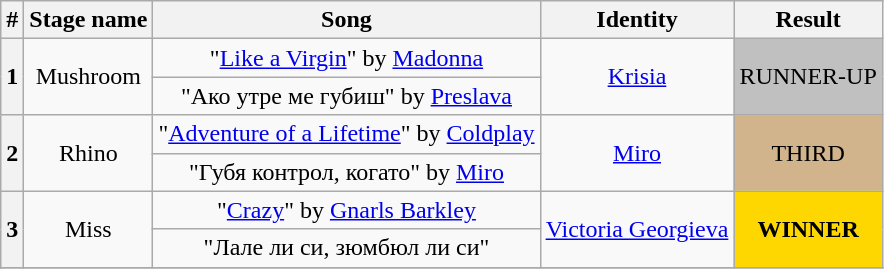<table class="wikitable" plainrowheaders" style="text-align: center;">
<tr>
<th>#</th>
<th>Stage name</th>
<th>Song</th>
<th>Identity</th>
<th>Result</th>
</tr>
<tr>
<th rowspan="2">1</th>
<td rowspan="2">Mushroom</td>
<td>"<a href='#'>Like a Virgin</a>" by <a href='#'>Madonna</a></td>
<td rowspan="2"><a href='#'>Krisia</a></td>
<td rowspan="2" bgcolor=silver>RUNNER-UP</td>
</tr>
<tr>
<td>"Ако утре ме губиш" by <a href='#'>Preslava</a></td>
</tr>
<tr>
<th rowspan="2">2</th>
<td rowspan="2">Rhino</td>
<td>"<a href='#'>Adventure of a Lifetime</a>" by <a href='#'>Coldplay</a></td>
<td rowspan="2"><a href='#'>Miro</a></td>
<td rowspan="2" bgcolor=tan>THIRD</td>
</tr>
<tr>
<td>"Губя контрол, когато" by <a href='#'>Miro</a></td>
</tr>
<tr>
<th rowspan="2">3</th>
<td rowspan="2">Miss</td>
<td>"<a href='#'>Crazy</a>" by <a href='#'>Gnarls Barkley</a></td>
<td rowspan="2"><a href='#'>Victoria Georgieva</a></td>
<td rowspan="2" bgcolor=gold><strong>WINNER</strong></td>
</tr>
<tr>
<td>"Лале ли си, зюмбюл ли си"</td>
</tr>
<tr>
</tr>
</table>
